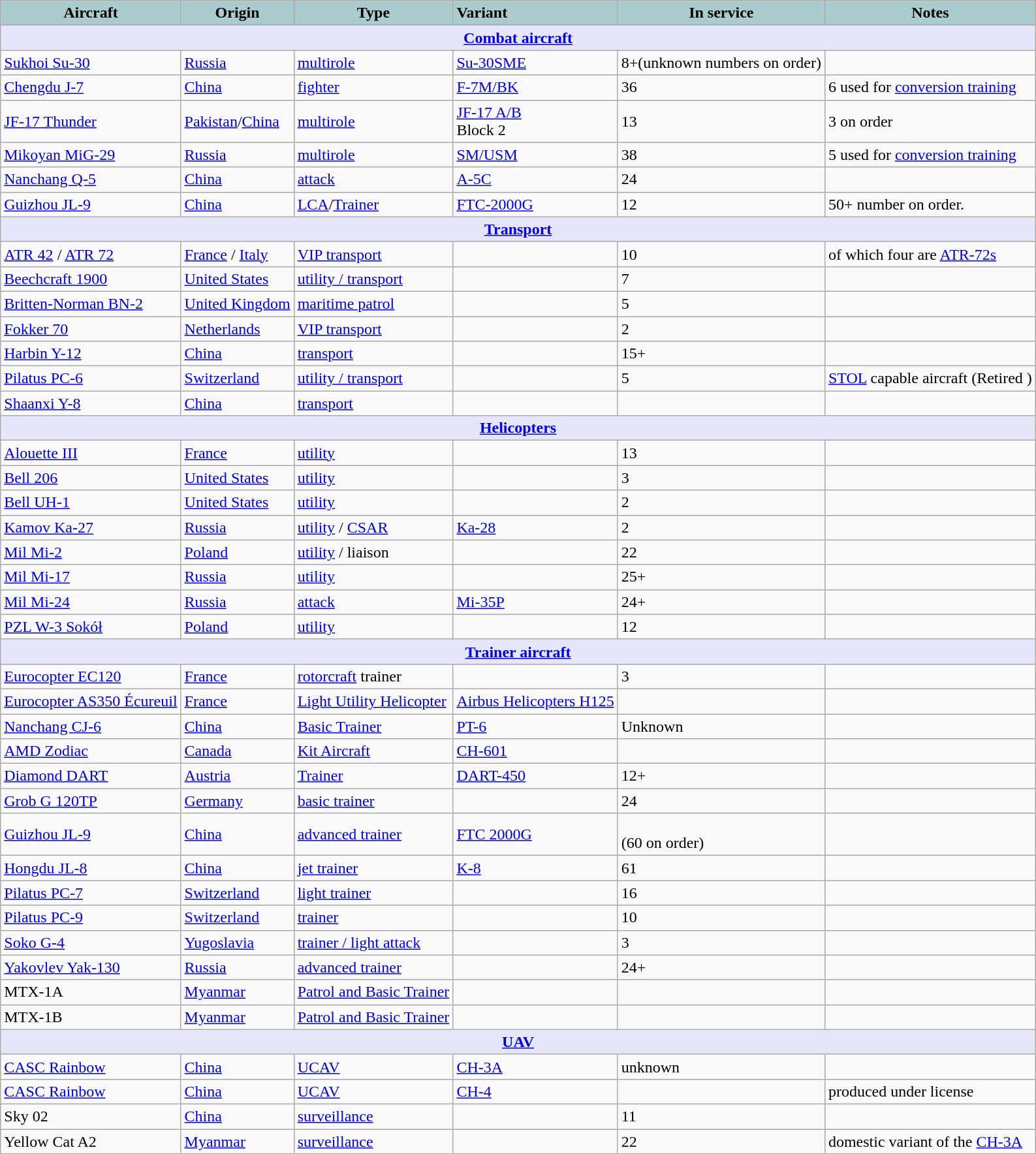<table class="wikitable">
<tr>
<th style="text-align:center; background:#acc;">Aircraft</th>
<th style="text-align: center; background:#acc;">Origin</th>
<th style="text-align:l center; background:#acc;">Type</th>
<th style="text-align:left; background:#acc;">Variant</th>
<th style="text-align:center; background:#acc;">In service</th>
<th style="text-align: center; background:#acc;">Notes</th>
</tr>
<tr>
<th style="align: center; background: lavender;" colspan="6"><a href='#'>Combat aircraft</a></th>
</tr>
<tr>
<td><a href='#'>Sukhoi Su-30</a></td>
<td><a href='#'>Russia</a></td>
<td><a href='#'>multirole</a></td>
<td><a href='#'>Su-30SME</a></td>
<td>8+(unknown numbers on order)</td>
<td></td>
</tr>
<tr>
<td><a href='#'>Chengdu J-7</a></td>
<td><a href='#'>China</a></td>
<td><a href='#'>fighter</a></td>
<td><a href='#'>F-7M/BK</a></td>
<td>36</td>
<td>6 used for <a href='#'>conversion training</a></td>
</tr>
<tr>
<td><a href='#'>JF-17 Thunder</a></td>
<td><a href='#'>Pakistan</a>/<a href='#'>China</a></td>
<td><a href='#'>multirole</a></td>
<td><a href='#'>JF-17 A/B</a><br>Block 2</td>
<td>13</td>
<td>3 on order</td>
</tr>
<tr>
<td><a href='#'>Mikoyan MiG-29</a></td>
<td><a href='#'>Russia</a></td>
<td><a href='#'>multirole</a></td>
<td><a href='#'>SM/USM</a></td>
<td>38</td>
<td>5 used for <a href='#'>conversion training</a></td>
</tr>
<tr>
<td><a href='#'>Nanchang Q-5</a></td>
<td><a href='#'>China</a></td>
<td><a href='#'>attack</a></td>
<td><a href='#'>A-5C</a></td>
<td>24</td>
<td></td>
</tr>
<tr>
<td><a href='#'>Guizhou JL-9</a></td>
<td><a href='#'>China</a></td>
<td><a href='#'>LCA</a>/<a href='#'>Trainer</a></td>
<td><a href='#'>FTC-2000G</a></td>
<td>12</td>
<td>50+ number on order.</td>
</tr>
<tr>
<th style="align: center; background: lavender;" colspan="6"><a href='#'>Transport</a></th>
</tr>
<tr>
<td><a href='#'>ATR 42</a> / <a href='#'>ATR 72</a></td>
<td><a href='#'>France</a> / <a href='#'>Italy</a></td>
<td><a href='#'>VIP transport</a></td>
<td></td>
<td>10</td>
<td>of which four are <a href='#'>ATR-72s</a></td>
</tr>
<tr>
<td><a href='#'>Beechcraft 1900</a></td>
<td><a href='#'>United States</a></td>
<td><a href='#'>utility / transport</a></td>
<td></td>
<td>7</td>
<td></td>
</tr>
<tr>
<td><a href='#'>Britten-Norman BN-2</a></td>
<td><a href='#'>United Kingdom</a></td>
<td><a href='#'>maritime patrol</a></td>
<td></td>
<td>5</td>
<td></td>
</tr>
<tr>
<td><a href='#'>Fokker 70</a></td>
<td><a href='#'>Netherlands</a></td>
<td><a href='#'>VIP transport</a></td>
<td></td>
<td>2</td>
<td></td>
</tr>
<tr>
<td><a href='#'>Harbin Y-12</a></td>
<td><a href='#'>China</a></td>
<td><a href='#'>transport</a></td>
<td></td>
<td>15+</td>
<td></td>
</tr>
<tr>
<td><a href='#'>Pilatus PC-6</a></td>
<td><a href='#'>Switzerland</a></td>
<td><a href='#'>utility / transport</a></td>
<td></td>
<td>5</td>
<td><a href='#'>STOL</a> capable aircraft (Retired )</td>
</tr>
<tr>
<td><a href='#'>Shaanxi Y-8</a></td>
<td><a href='#'>China</a></td>
<td><a href='#'>transport</a></td>
<td></td>
<td></td>
<td></td>
</tr>
<tr>
<th style="align: center; background: lavender;" colspan="6"><a href='#'>Helicopters</a></th>
</tr>
<tr>
<td><a href='#'>Alouette III</a></td>
<td><a href='#'>France</a></td>
<td><a href='#'>utility</a></td>
<td></td>
<td>13</td>
<td></td>
</tr>
<tr>
<td><a href='#'>Bell 206</a></td>
<td><a href='#'>United States</a></td>
<td><a href='#'>utility</a></td>
<td></td>
<td>3</td>
<td></td>
</tr>
<tr>
<td><a href='#'>Bell UH-1</a></td>
<td><a href='#'>United States</a></td>
<td><a href='#'>utility</a></td>
<td></td>
<td>2</td>
</tr>
<tr>
<td><a href='#'>Kamov Ka-27</a></td>
<td><a href='#'>Russia</a></td>
<td><a href='#'>utility</a> / <a href='#'>CSAR</a></td>
<td><a href='#'>Ka-28</a></td>
<td>2</td>
<td></td>
</tr>
<tr>
<td><a href='#'>Mil Mi-2</a></td>
<td><a href='#'>Poland</a></td>
<td><a href='#'>utility</a> / liaison</td>
<td></td>
<td>22</td>
<td></td>
</tr>
<tr>
<td><a href='#'>Mil Mi-17</a></td>
<td><a href='#'>Russia</a></td>
<td><a href='#'>utility</a></td>
<td></td>
<td>25+ </td>
<td></td>
</tr>
<tr>
<td><a href='#'>Mil Mi-24</a></td>
<td><a href='#'>Russia</a></td>
<td><a href='#'>attack</a></td>
<td><a href='#'>Mi-35P</a></td>
<td>24+</td>
<td></td>
</tr>
<tr>
<td><a href='#'>PZL W-3 Sokół</a></td>
<td><a href='#'>Poland</a></td>
<td><a href='#'>utility</a></td>
<td></td>
<td>12</td>
<td></td>
</tr>
<tr>
<th style="align: center; background: lavender;" colspan="6"><a href='#'>Trainer aircraft</a></th>
</tr>
<tr>
<td><a href='#'>Eurocopter EC120</a></td>
<td><a href='#'>France</a></td>
<td><a href='#'>rotorcraft</a> trainer</td>
<td></td>
<td>3</td>
<td></td>
</tr>
<tr>
<td><a href='#'>Eurocopter AS350 Écureuil</a></td>
<td><a href='#'>France</a></td>
<td><a href='#'>Light Utility Helicopter</a></td>
<td><a href='#'>Airbus Helicopters H125</a></td>
<td></td>
<td></td>
</tr>
<tr>
<td><a href='#'>Nanchang CJ-6</a></td>
<td><a href='#'>China</a></td>
<td><a href='#'>Basic Trainer</a></td>
<td><a href='#'>PT-6</a></td>
<td>Unknown </td>
<td></td>
</tr>
<tr>
<td><a href='#'>AMD Zodiac</a></td>
<td><a href='#'>Canada</a></td>
<td><a href='#'>Kit Aircraft</a></td>
<td><a href='#'>CH-601</a></td>
<td></td>
<td></td>
</tr>
<tr>
<td><a href='#'>Diamond DART</a></td>
<td><a href='#'>Austria</a></td>
<td><a href='#'>Trainer</a></td>
<td><a href='#'>DART-450</a></td>
<td>12+</td>
<td></td>
</tr>
<tr>
<td><a href='#'>Grob G 120TP</a></td>
<td><a href='#'>Germany</a></td>
<td><a href='#'>basic trainer</a></td>
<td></td>
<td>24</td>
<td></td>
</tr>
<tr>
<td><a href='#'>Guizhou JL-9</a></td>
<td><a href='#'>China</a></td>
<td><a href='#'>advanced trainer</a></td>
<td><a href='#'>FTC 2000G</a></td>
<td><br>(60 on order)</td>
<td></td>
</tr>
<tr>
<td><a href='#'>Hongdu JL-8</a></td>
<td><a href='#'>China</a></td>
<td><a href='#'>jet trainer</a></td>
<td><a href='#'>K-8</a></td>
<td>61</td>
<td></td>
</tr>
<tr>
<td><a href='#'>Pilatus PC-7</a></td>
<td><a href='#'>Switzerland</a></td>
<td><a href='#'>light trainer</a></td>
<td></td>
<td>16</td>
<td></td>
</tr>
<tr>
<td><a href='#'>Pilatus PC-9</a></td>
<td><a href='#'>Switzerland</a></td>
<td><a href='#'>trainer</a></td>
<td></td>
<td>10</td>
<td></td>
</tr>
<tr>
<td><a href='#'>Soko G-4</a></td>
<td><a href='#'>Yugoslavia</a></td>
<td><a href='#'>trainer / light attack</a></td>
<td></td>
<td>3</td>
<td></td>
</tr>
<tr>
<td><a href='#'>Yakovlev Yak-130</a></td>
<td><a href='#'>Russia</a></td>
<td><a href='#'>advanced trainer</a></td>
<td></td>
<td>24+</td>
<td></td>
</tr>
<tr>
<td>MTX-1A</td>
<td><a href='#'>Myanmar</a></td>
<td><a href='#'>Patrol and Basic Trainer</a></td>
<td></td>
<td></td>
<td></td>
</tr>
<tr>
<td>MTX-1B</td>
<td><a href='#'>Myanmar</a></td>
<td><a href='#'>Patrol and Basic Trainer</a></td>
<td></td>
<td></td>
<td></td>
</tr>
<tr>
<th style="align: center; background: lavender;" colspan="6"><a href='#'>UAV</a></th>
</tr>
<tr>
<td><a href='#'>CASC Rainbow</a></td>
<td><a href='#'>China</a></td>
<td><a href='#'>UCAV</a></td>
<td><a href='#'>CH-3A</a></td>
<td>unknown</td>
<td></td>
</tr>
<tr>
<td><a href='#'>CASC Rainbow</a></td>
<td><a href='#'>China</a></td>
<td><a href='#'>UCAV</a></td>
<td><a href='#'>CH-4</a></td>
<td></td>
<td>produced under license</td>
</tr>
<tr>
<td>Sky 02</td>
<td><a href='#'>China</a></td>
<td><a href='#'>surveillance</a></td>
<td></td>
<td>11</td>
<td></td>
</tr>
<tr>
<td>Yellow Cat A2</td>
<td><a href='#'>Myanmar</a></td>
<td><a href='#'>surveillance</a></td>
<td></td>
<td>22</td>
<td>domestic variant of the <a href='#'>CH-3A</a></td>
</tr>
</table>
